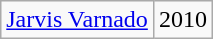<table class="wikitable">
<tr align="center">
<td><a href='#'>Jarvis Varnado</a></td>
<td>2010</td>
</tr>
</table>
